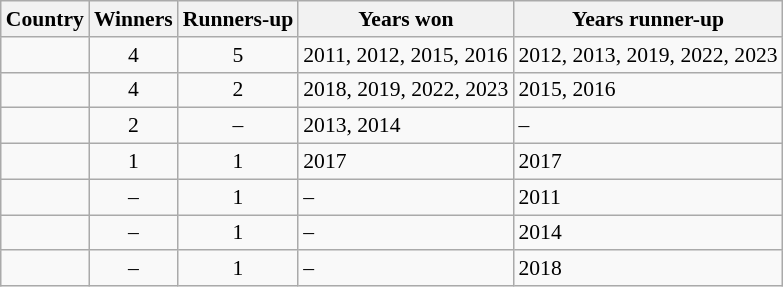<table class="wikitable sortable" style="font-size:90%">
<tr>
<th>Country</th>
<th>Winners</th>
<th>Runners-up</th>
<th>Years won</th>
<th>Years runner-up</th>
</tr>
<tr>
<td></td>
<td align="center">4</td>
<td align="center">5</td>
<td>2011, 2012, 2015, 2016</td>
<td>2012, 2013, 2019, 2022, 2023</td>
</tr>
<tr>
<td></td>
<td align="center">4</td>
<td align="center">2</td>
<td>2018, 2019, 2022, 2023</td>
<td>2015, 2016</td>
</tr>
<tr>
<td></td>
<td align="center">2</td>
<td align="center">–</td>
<td>2013, 2014</td>
<td>–</td>
</tr>
<tr>
<td></td>
<td align="center">1</td>
<td align="center">1</td>
<td>2017</td>
<td>2017</td>
</tr>
<tr>
<td></td>
<td align="center">–</td>
<td align="center">1</td>
<td>–</td>
<td>2011</td>
</tr>
<tr>
<td></td>
<td align="center">–</td>
<td align="center">1</td>
<td>–</td>
<td>2014</td>
</tr>
<tr>
<td></td>
<td align="center">–</td>
<td align="center">1</td>
<td>–</td>
<td>2018</td>
</tr>
</table>
